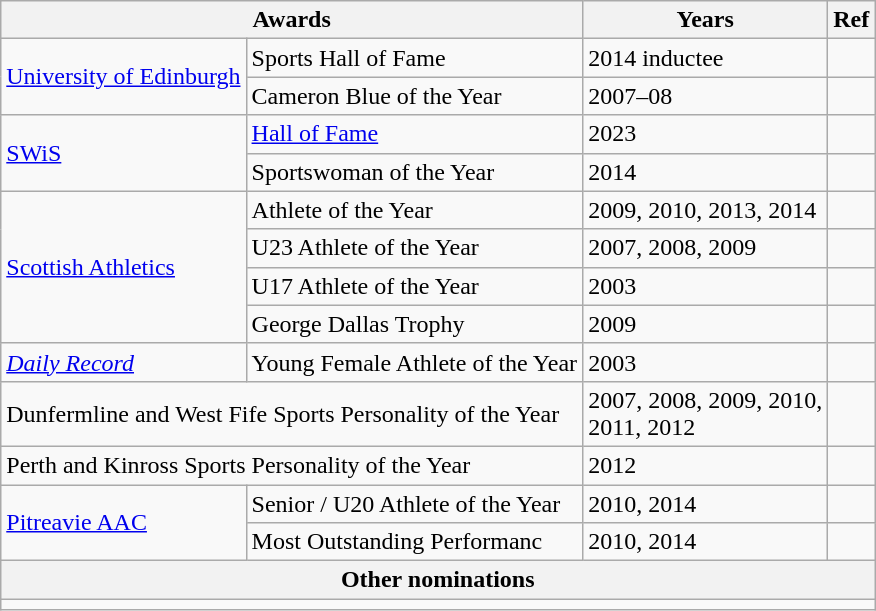<table class="wikitable collapsible collapsed">
<tr>
<th colspan = "2">Awards</th>
<th>Years</th>
<th>Ref</th>
</tr>
<tr>
<td rowspan = "2"><a href='#'>University of Edinburgh</a></td>
<td>Sports Hall of Fame</td>
<td>2014 inductee</td>
<td></td>
</tr>
<tr>
<td>Cameron Blue of the Year</td>
<td>2007–08</td>
<td></td>
</tr>
<tr>
<td rowspan = "2"><a href='#'>SWiS</a></td>
<td><a href='#'>Hall of Fame</a></td>
<td>2023</td>
<td></td>
</tr>
<tr>
<td>Sportswoman of the Year</td>
<td>2014</td>
<td></td>
</tr>
<tr>
<td rowspan = "4"><a href='#'>Scottish Athletics</a></td>
<td>Athlete of the Year</td>
<td>2009, 2010, 2013, 2014</td>
<td></td>
</tr>
<tr>
<td>U23 Athlete of the Year</td>
<td>2007, 2008, 2009</td>
<td></td>
</tr>
<tr>
<td>U17 Athlete of the Year</td>
<td>2003</td>
<td></td>
</tr>
<tr>
<td>George Dallas Trophy</td>
<td>2009</td>
<td></td>
</tr>
<tr>
<td><em><a href='#'>Daily Record</a></em></td>
<td>Young Female Athlete of the Year</td>
<td>2003</td>
<td></td>
</tr>
<tr>
<td colspan = "2">Dunfermline and West Fife Sports Personality of the Year</td>
<td>2007, 2008, 2009, 2010,<br>2011, 2012</td>
<td></td>
</tr>
<tr>
<td colspan = "2">Perth and Kinross Sports Personality of the Year</td>
<td>2012</td>
<td></td>
</tr>
<tr>
<td rowspan = "2"><a href='#'>Pitreavie AAC</a></td>
<td>Senior / U20 Athlete of the Year</td>
<td>2010, 2014</td>
<td></td>
</tr>
<tr>
<td>Most Outstanding Performanc</td>
<td>2010, 2014</td>
<td></td>
</tr>
<tr>
<th colspan= "4">Other nominations</th>
</tr>
<tr>
<td colspan= "4"></td>
</tr>
</table>
